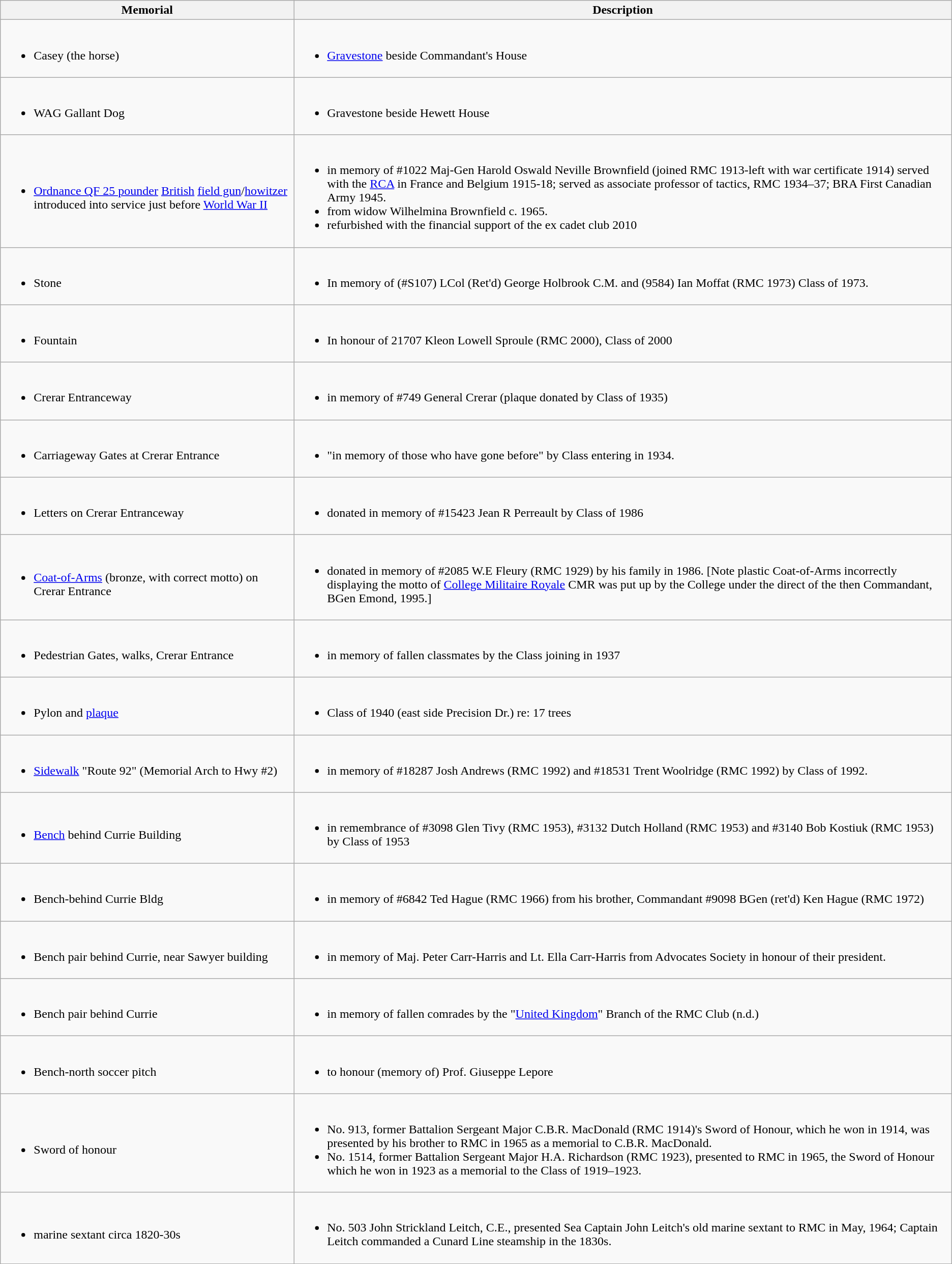<table class="wikitable">
<tr>
<th>Memorial</th>
<th>Description</th>
</tr>
<tr>
<td><br><ul><li>Casey (the horse)</li></ul></td>
<td><br><ul><li><a href='#'>Gravestone</a> beside Commandant's House</li></ul></td>
</tr>
<tr>
<td><br><ul><li>WAG Gallant Dog</li></ul></td>
<td><br><ul><li>Gravestone beside Hewett House</li></ul></td>
</tr>
<tr>
<td><br><ul><li><a href='#'>Ordnance QF 25 pounder</a> <a href='#'>British</a> <a href='#'>field gun</a>/<a href='#'>howitzer</a> introduced into service just before <a href='#'>World War II</a></li></ul></td>
<td><br><ul><li>in memory of  #1022 Maj-Gen Harold Oswald Neville Brownfield (joined RMC 1913-left with war certificate 1914) served with the <a href='#'>RCA</a> in France and Belgium 1915-18; served as associate professor of tactics, RMC 1934–37; BRA First Canadian Army 1945.</li><li>from widow Wilhelmina Brownfield c. 1965.</li><li>refurbished with the financial support of the ex cadet club 2010</li></ul></td>
</tr>
<tr>
<td><br><ul><li>Stone</li></ul></td>
<td><br><ul><li>In memory of (#S107) LCol (Ret'd) George Holbrook C.M. and (9584) Ian Moffat (RMC 1973) Class of 1973.</li></ul></td>
</tr>
<tr>
<td><br><ul><li>Fountain</li></ul></td>
<td><br><ul><li>In honour of 21707 Kleon Lowell Sproule (RMC 2000), Class of 2000</li></ul></td>
</tr>
<tr>
<td><br><ul><li>Crerar Entranceway</li></ul></td>
<td><br><ul><li>in memory of #749 General Crerar (plaque donated by Class of 1935)</li></ul></td>
</tr>
<tr>
<td><br><ul><li>Carriageway Gates at Crerar Entrance</li></ul></td>
<td><br><ul><li>"in memory of those who have gone before" by Class entering in 1934.</li></ul></td>
</tr>
<tr>
<td><br><ul><li>Letters on Crerar Entranceway</li></ul></td>
<td><br><ul><li>donated in memory of #15423 Jean R Perreault by Class of 1986</li></ul></td>
</tr>
<tr>
<td><br><ul><li><a href='#'>Coat-of-Arms</a> (bronze, with correct motto) on Crerar Entrance</li></ul></td>
<td><br><ul><li>donated in memory of #2085 W.E Fleury (RMC 1929) by his family in 1986. [Note plastic Coat-of-Arms incorrectly displaying the motto of <a href='#'>College Militaire Royale</a> CMR was put up by the College under the direct of the then Commandant, BGen Emond, 1995.]</li></ul></td>
</tr>
<tr>
<td><br><ul><li>Pedestrian Gates, walks, Crerar Entrance</li></ul></td>
<td><br><ul><li>in memory of fallen classmates by the Class joining in 1937</li></ul></td>
</tr>
<tr>
<td><br><ul><li>Pylon and <a href='#'>plaque</a></li></ul></td>
<td><br><ul><li>Class of 1940 (east side Precision Dr.) re: 17 trees</li></ul></td>
</tr>
<tr>
<td><br><ul><li><a href='#'>Sidewalk</a> "Route 92" (Memorial Arch to Hwy #2)</li></ul></td>
<td><br><ul><li>in memory of #18287 Josh Andrews (RMC 1992) and #18531 Trent Woolridge (RMC 1992) by Class of 1992.</li></ul></td>
</tr>
<tr>
<td><br><ul><li><a href='#'>Bench</a> behind Currie Building</li></ul></td>
<td><br><ul><li>in remembrance of #3098 Glen Tivy (RMC 1953), #3132 Dutch Holland (RMC 1953) and #3140 Bob Kostiuk (RMC 1953) by Class of 1953</li></ul></td>
</tr>
<tr>
<td><br><ul><li>Bench-behind Currie Bldg</li></ul></td>
<td><br><ul><li>in memory of #6842 Ted Hague (RMC 1966) from his brother, Commandant #9098 BGen (ret'd) Ken Hague (RMC 1972)</li></ul></td>
</tr>
<tr>
<td><br><ul><li>Bench pair behind Currie, near Sawyer building</li></ul></td>
<td><br><ul><li>in memory of Maj. Peter Carr-Harris and Lt. Ella Carr-Harris from Advocates Society in honour of their president.</li></ul></td>
</tr>
<tr>
<td><br><ul><li>Bench pair behind Currie</li></ul></td>
<td><br><ul><li>in memory of fallen comrades by the "<a href='#'>United Kingdom</a>" Branch of the RMC Club (n.d.)</li></ul></td>
</tr>
<tr>
<td><br><ul><li>Bench-north soccer pitch</li></ul></td>
<td><br><ul><li>to honour (memory of) Prof. Giuseppe Lepore</li></ul></td>
</tr>
<tr>
<td><br><ul><li>Sword of honour</li></ul></td>
<td><br><ul><li>No. 913, former Battalion Sergeant Major C.B.R. MacDonald (RMC 1914)'s Sword of Honour, which he won in 1914, was presented by his brother to RMC in 1965 as a memorial to C.B.R. MacDonald.</li><li>No. 1514, former Battalion Sergeant Major H.A. Richardson (RMC 1923), presented to RMC in 1965, the Sword of Honour which he won in 1923 as a memorial to the Class of 1919–1923.</li></ul></td>
</tr>
<tr>
<td><br><ul><li>marine sextant circa 1820-30s</li></ul></td>
<td><br><ul><li>No. 503 John Strickland Leitch, C.E., presented Sea Captain John Leitch's old marine sextant to RMC in May, 1964; Captain Leitch commanded a Cunard Line steamship in the 1830s.</li></ul></td>
</tr>
</table>
